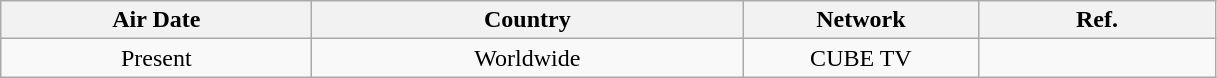<table class="wikitable" style="text-align:center;">
<tr>
<th width=200>Air Date</th>
<th width=280>Country</th>
<th width=150>Network</th>
<th width=150>Ref.</th>
</tr>
<tr>
<td>Present <br></td>
<td>Worldwide</td>
<td>CUBE TV</td>
<td></td>
</tr>
</table>
